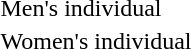<table>
<tr>
<td>Men's individual<br></td>
<td></td>
<td></td>
<td></td>
</tr>
<tr>
<td>Women's individual<br></td>
<td></td>
<td></td>
<td></td>
</tr>
<tr>
</tr>
</table>
